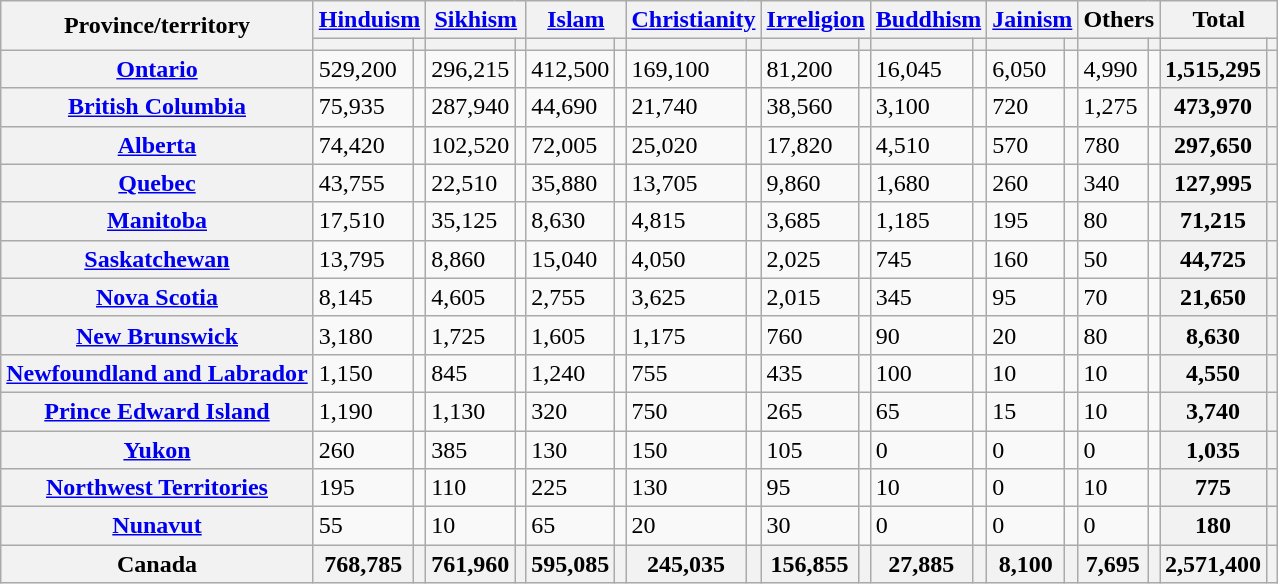<table class="wikitable sortable">
<tr>
<th rowspan="2">Province/territory</th>
<th colspan="2"><a href='#'>Hinduism</a></th>
<th colspan="2"><a href='#'>Sikhism</a></th>
<th colspan="2"><a href='#'>Islam</a></th>
<th colspan="2"><a href='#'>Christianity</a></th>
<th colspan="2"><a href='#'>Irreligion</a></th>
<th colspan="2"><a href='#'>Buddhism</a></th>
<th colspan="2"><a href='#'>Jainism</a></th>
<th colspan="2">Others</th>
<th colspan="2">Total</th>
</tr>
<tr>
<th><a href='#'></a></th>
<th></th>
<th></th>
<th></th>
<th></th>
<th></th>
<th></th>
<th></th>
<th></th>
<th></th>
<th></th>
<th></th>
<th></th>
<th></th>
<th></th>
<th></th>
<th></th>
<th></th>
</tr>
<tr>
<th><a href='#'>Ontario</a></th>
<td>529,200</td>
<td></td>
<td>296,215</td>
<td></td>
<td>412,500</td>
<td></td>
<td>169,100</td>
<td></td>
<td>81,200</td>
<td></td>
<td>16,045</td>
<td></td>
<td>6,050</td>
<td></td>
<td>4,990</td>
<td></td>
<th>1,515,295</th>
<th></th>
</tr>
<tr>
<th><a href='#'>British Columbia</a></th>
<td>75,935</td>
<td></td>
<td>287,940</td>
<td></td>
<td>44,690</td>
<td></td>
<td>21,740</td>
<td></td>
<td>38,560</td>
<td></td>
<td>3,100</td>
<td></td>
<td>720</td>
<td></td>
<td>1,275</td>
<td></td>
<th>473,970</th>
<th></th>
</tr>
<tr>
<th><a href='#'>Alberta</a></th>
<td>74,420</td>
<td></td>
<td>102,520</td>
<td></td>
<td>72,005</td>
<td></td>
<td>25,020</td>
<td></td>
<td>17,820</td>
<td></td>
<td>4,510</td>
<td></td>
<td>570</td>
<td></td>
<td>780</td>
<td></td>
<th>297,650</th>
<th></th>
</tr>
<tr>
<th><a href='#'>Quebec</a></th>
<td>43,755</td>
<td></td>
<td>22,510</td>
<td></td>
<td>35,880</td>
<td></td>
<td>13,705</td>
<td></td>
<td>9,860</td>
<td></td>
<td>1,680</td>
<td></td>
<td>260</td>
<td></td>
<td>340</td>
<td></td>
<th>127,995</th>
<th></th>
</tr>
<tr>
<th><a href='#'>Manitoba</a></th>
<td>17,510</td>
<td></td>
<td>35,125</td>
<td></td>
<td>8,630</td>
<td></td>
<td>4,815</td>
<td></td>
<td>3,685</td>
<td></td>
<td>1,185</td>
<td></td>
<td>195</td>
<td></td>
<td>80</td>
<td></td>
<th>71,215</th>
<th></th>
</tr>
<tr>
<th><a href='#'>Saskatchewan</a></th>
<td>13,795</td>
<td></td>
<td>8,860</td>
<td></td>
<td>15,040</td>
<td></td>
<td>4,050</td>
<td></td>
<td>2,025</td>
<td></td>
<td>745</td>
<td></td>
<td>160</td>
<td></td>
<td>50</td>
<td></td>
<th>44,725</th>
<th></th>
</tr>
<tr>
<th><a href='#'>Nova Scotia</a></th>
<td>8,145</td>
<td></td>
<td>4,605</td>
<td></td>
<td>2,755</td>
<td></td>
<td>3,625</td>
<td></td>
<td>2,015</td>
<td></td>
<td>345</td>
<td></td>
<td>95</td>
<td></td>
<td>70</td>
<td></td>
<th>21,650</th>
<th></th>
</tr>
<tr>
<th><a href='#'>New Brunswick</a></th>
<td>3,180</td>
<td></td>
<td>1,725</td>
<td></td>
<td>1,605</td>
<td></td>
<td>1,175</td>
<td></td>
<td>760</td>
<td></td>
<td>90</td>
<td></td>
<td>20</td>
<td></td>
<td>80</td>
<td></td>
<th>8,630</th>
<th></th>
</tr>
<tr>
<th><a href='#'>Newfoundland and Labrador</a></th>
<td>1,150</td>
<td></td>
<td>845</td>
<td></td>
<td>1,240</td>
<td></td>
<td>755</td>
<td></td>
<td>435</td>
<td></td>
<td>100</td>
<td></td>
<td>10</td>
<td></td>
<td>10</td>
<td></td>
<th>4,550</th>
<th></th>
</tr>
<tr>
<th><a href='#'>Prince Edward Island</a></th>
<td>1,190</td>
<td></td>
<td>1,130</td>
<td></td>
<td>320</td>
<td></td>
<td>750</td>
<td></td>
<td>265</td>
<td></td>
<td>65</td>
<td></td>
<td>15</td>
<td></td>
<td>10</td>
<td></td>
<th>3,740</th>
<th></th>
</tr>
<tr>
<th><a href='#'>Yukon</a></th>
<td>260</td>
<td></td>
<td>385</td>
<td></td>
<td>130</td>
<td></td>
<td>150</td>
<td></td>
<td>105</td>
<td></td>
<td>0</td>
<td></td>
<td>0</td>
<td></td>
<td>0</td>
<td></td>
<th>1,035</th>
<th></th>
</tr>
<tr>
<th><a href='#'>Northwest Territories</a></th>
<td>195</td>
<td></td>
<td>110</td>
<td></td>
<td>225</td>
<td></td>
<td>130</td>
<td></td>
<td>95</td>
<td></td>
<td>10</td>
<td></td>
<td>0</td>
<td></td>
<td>10</td>
<td></td>
<th>775</th>
<th></th>
</tr>
<tr>
<th><a href='#'>Nunavut</a></th>
<td>55</td>
<td></td>
<td>10</td>
<td></td>
<td>65</td>
<td></td>
<td>20</td>
<td></td>
<td>30</td>
<td></td>
<td>0</td>
<td></td>
<td>0</td>
<td></td>
<td>0</td>
<td></td>
<th>180</th>
<th></th>
</tr>
<tr>
<th>Canada</th>
<th>768,785</th>
<th></th>
<th>761,960</th>
<th></th>
<th>595,085</th>
<th></th>
<th>245,035</th>
<th></th>
<th>156,855</th>
<th></th>
<th>27,885</th>
<th></th>
<th>8,100</th>
<th></th>
<th>7,695</th>
<th></th>
<th>2,571,400</th>
<th></th>
</tr>
</table>
